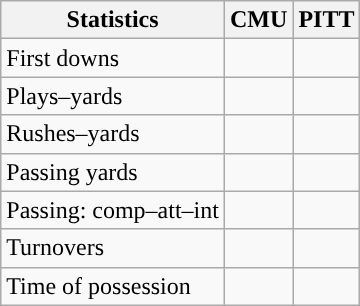<table class="wikitable" style="float:left">
<tr>
<th>Statistics</th>
<th>CMU</th>
<th>PITT</th>
</tr>
<tr>
<td>First downs</td>
<td></td>
<td></td>
</tr>
<tr>
<td>Plays–yards</td>
<td></td>
<td></td>
</tr>
<tr>
<td>Rushes–yards</td>
<td></td>
<td></td>
</tr>
<tr>
<td>Passing yards</td>
<td></td>
<td></td>
</tr>
<tr>
<td>Passing: comp–att–int</td>
<td></td>
<td></td>
</tr>
<tr>
<td>Turnovers</td>
<td></td>
<td></td>
</tr>
<tr>
<td>Time of possession</td>
<td></td>
<td></td>
</tr>
</table>
